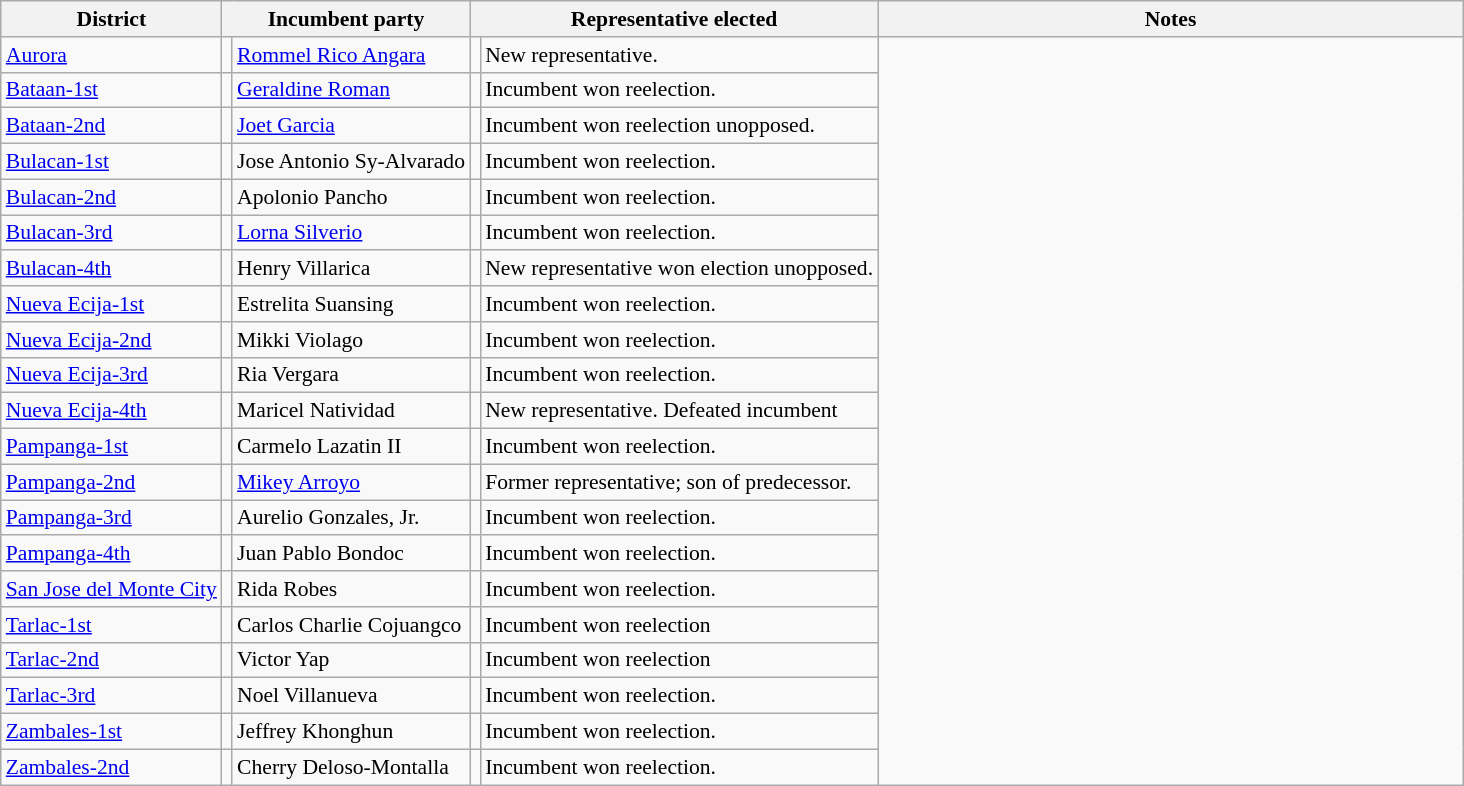<table class=wikitable style="font-size:90%;">
<tr>
<th>District</th>
<th colspan=2>Incumbent party</th>
<th colspan=3>Representative elected</th>
<th width=40%>Notes</th>
</tr>
<tr>
<td><a href='#'>Aurora</a></td>
<td></td>
<td><a href='#'>Rommel Rico Angara</a></td>
<td></td>
<td>New representative.</td>
</tr>
<tr>
<td><a href='#'>Bataan-1st</a></td>
<td></td>
<td><a href='#'>Geraldine Roman</a></td>
<td></td>
<td>Incumbent won reelection.</td>
</tr>
<tr>
<td><a href='#'>Bataan-2nd</a></td>
<td></td>
<td><a href='#'>Joet Garcia</a></td>
<td></td>
<td>Incumbent won reelection unopposed.</td>
</tr>
<tr>
<td><a href='#'>Bulacan-1st</a></td>
<td></td>
<td>Jose Antonio Sy-Alvarado</td>
<td></td>
<td>Incumbent won reelection.</td>
</tr>
<tr>
<td><a href='#'>Bulacan-2nd</a></td>
<td></td>
<td>Apolonio Pancho</td>
<td></td>
<td>Incumbent won reelection.</td>
</tr>
<tr>
<td><a href='#'>Bulacan-3rd</a></td>
<td></td>
<td><a href='#'>Lorna Silverio</a></td>
<td></td>
<td>Incumbent won reelection.</td>
</tr>
<tr>
<td><a href='#'>Bulacan-4th</a></td>
<td></td>
<td>Henry Villarica</td>
<td></td>
<td>New representative won election unopposed.</td>
</tr>
<tr>
<td><a href='#'>Nueva Ecija-1st</a></td>
<td></td>
<td>Estrelita Suansing</td>
<td></td>
<td>Incumbent won reelection.</td>
</tr>
<tr>
<td><a href='#'>Nueva Ecija-2nd</a></td>
<td></td>
<td>Mikki Violago</td>
<td></td>
<td>Incumbent won reelection.</td>
</tr>
<tr>
<td><a href='#'>Nueva Ecija-3rd</a></td>
<td></td>
<td>Ria Vergara</td>
<td></td>
<td>Incumbent won reelection.</td>
</tr>
<tr>
<td><a href='#'>Nueva Ecija-4th</a></td>
<td></td>
<td>Maricel Natividad</td>
<td></td>
<td>New representative. Defeated incumbent</td>
</tr>
<tr>
<td><a href='#'>Pampanga-1st</a></td>
<td></td>
<td>Carmelo Lazatin II</td>
<td></td>
<td>Incumbent won reelection.</td>
</tr>
<tr>
<td><a href='#'>Pampanga-2nd</a></td>
<td></td>
<td><a href='#'>Mikey Arroyo</a></td>
<td></td>
<td>Former representative; son of predecessor.</td>
</tr>
<tr>
<td><a href='#'>Pampanga-3rd</a></td>
<td></td>
<td>Aurelio Gonzales, Jr.</td>
<td></td>
<td>Incumbent won reelection.</td>
</tr>
<tr>
<td><a href='#'>Pampanga-4th</a></td>
<td></td>
<td>Juan Pablo Bondoc</td>
<td></td>
<td>Incumbent won reelection.</td>
</tr>
<tr>
<td><a href='#'>San Jose del Monte City</a></td>
<td></td>
<td>Rida Robes</td>
<td></td>
<td>Incumbent won reelection.</td>
</tr>
<tr>
<td><a href='#'>Tarlac-1st</a></td>
<td></td>
<td>Carlos Charlie Cojuangco</td>
<td></td>
<td>Incumbent won reelection</td>
</tr>
<tr>
<td><a href='#'>Tarlac-2nd</a></td>
<td></td>
<td>Victor Yap</td>
<td></td>
<td>Incumbent won reelection</td>
</tr>
<tr>
<td><a href='#'>Tarlac-3rd</a></td>
<td></td>
<td>Noel Villanueva</td>
<td></td>
<td>Incumbent won reelection.</td>
</tr>
<tr>
<td><a href='#'>Zambales-1st</a></td>
<td></td>
<td>Jeffrey Khonghun</td>
<td></td>
<td>Incumbent won reelection.</td>
</tr>
<tr>
<td><a href='#'>Zambales-2nd</a></td>
<td></td>
<td>Cherry Deloso-Montalla</td>
<td></td>
<td>Incumbent won reelection.</td>
</tr>
</table>
